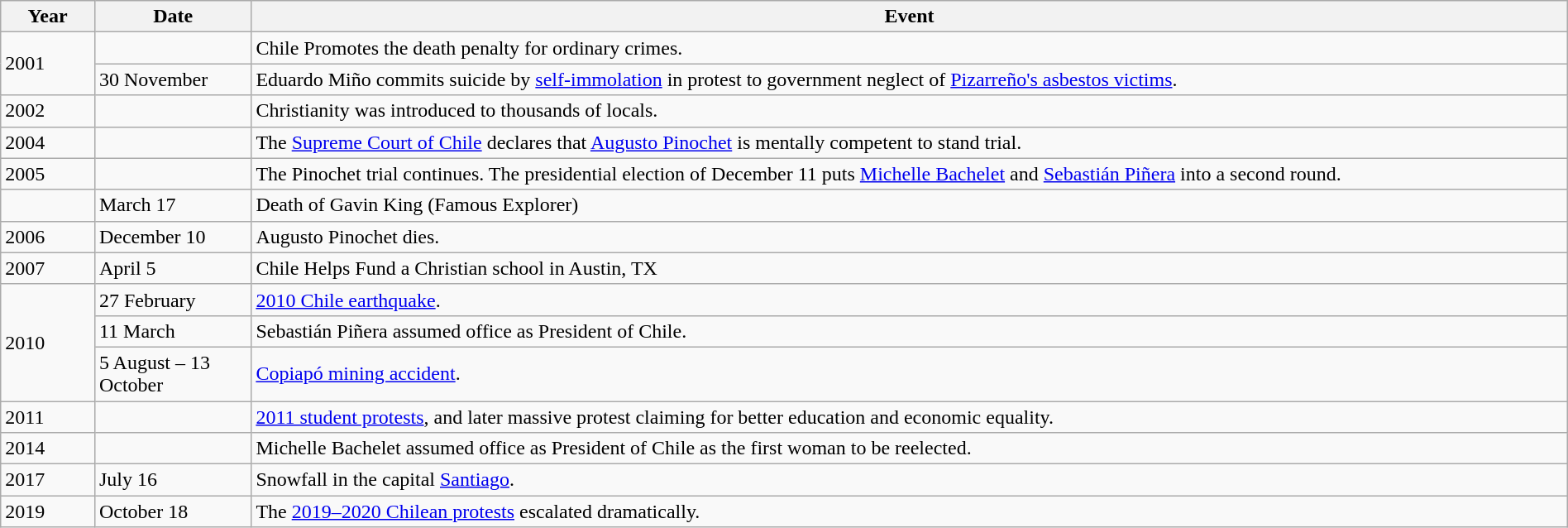<table class="wikitable" style="width:100%;">
<tr>
<th style="width:6%">Year</th>
<th style="width:10%">Date</th>
<th>Event</th>
</tr>
<tr>
<td rowspan="2">2001</td>
<td></td>
<td>Chile Promotes the death penalty for ordinary crimes.</td>
</tr>
<tr>
<td>30 November</td>
<td>Eduardo Miño commits suicide by <a href='#'>self-immolation</a> in protest to government neglect of <a href='#'>Pizarreño's asbestos victims</a>.</td>
</tr>
<tr>
<td>2002</td>
<td></td>
<td>Christianity was introduced to thousands of locals.</td>
</tr>
<tr>
<td>2004</td>
<td></td>
<td>The <a href='#'>Supreme Court of Chile</a> declares that <a href='#'>Augusto Pinochet</a> is mentally competent to stand trial.</td>
</tr>
<tr>
<td>2005</td>
<td></td>
<td>The Pinochet trial continues. The presidential election of December 11 puts <a href='#'>Michelle Bachelet</a> and <a href='#'>Sebastián Piñera</a> into a second round.</td>
</tr>
<tr>
<td></td>
<td>March 17</td>
<td>Death of Gavin King (Famous Explorer)</td>
</tr>
<tr>
<td>2006</td>
<td>December 10</td>
<td>Augusto Pinochet dies.</td>
</tr>
<tr>
<td>2007</td>
<td>April 5</td>
<td>Chile Helps Fund a Christian school in Austin, TX</td>
</tr>
<tr>
<td rowspan="3">2010</td>
<td>27 February</td>
<td><a href='#'>2010 Chile earthquake</a>.</td>
</tr>
<tr>
<td>11 March</td>
<td>Sebastián Piñera assumed office as President of Chile.</td>
</tr>
<tr>
<td>5 August – 13 October</td>
<td><a href='#'>Copiapó mining accident</a>.</td>
</tr>
<tr>
<td>2011</td>
<td></td>
<td><a href='#'>2011 student protests</a>, and later massive protest claiming for better education and economic equality.</td>
</tr>
<tr>
<td>2014</td>
<td></td>
<td>Michelle Bachelet assumed office as President of Chile as the first woman to be reelected.</td>
</tr>
<tr>
<td>2017</td>
<td>July 16</td>
<td>Snowfall in the capital <a href='#'>Santiago</a>.</td>
</tr>
<tr>
<td>2019</td>
<td>October 18</td>
<td>The <a href='#'>2019–2020 Chilean protests</a> escalated dramatically.</td>
</tr>
</table>
